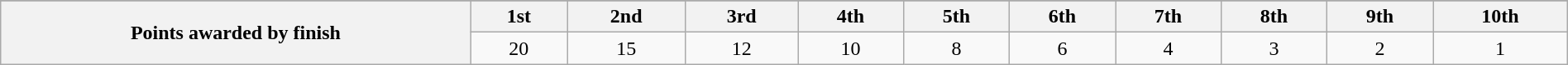<table class="wikitable" width=100% style="text-align:center;">
<tr>
</tr>
<tr style="background:#efefef;">
<th rowspan=2 width=30%>Points awarded by finish</th>
<th>1st</th>
<th>2nd</th>
<th>3rd</th>
<th>4th</th>
<th>5th</th>
<th>6th</th>
<th>7th</th>
<th>8th</th>
<th>9th</th>
<th>10th</th>
</tr>
<tr>
<td>20</td>
<td>15</td>
<td>12</td>
<td>10</td>
<td>8</td>
<td>6</td>
<td>4</td>
<td>3</td>
<td>2</td>
<td>1</td>
</tr>
</table>
